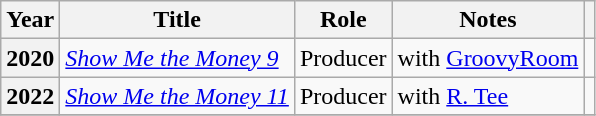<table class="wikitable  plainrowheaders">
<tr>
<th scope="col">Year</th>
<th scope="col">Title</th>
<th scope="col">Role</th>
<th scope="col">Notes</th>
<th scope="col" class="unsortable"></th>
</tr>
<tr>
<th scope="row">2020</th>
<td><em><a href='#'>Show Me the Money 9</a></em></td>
<td>Producer</td>
<td>with <a href='#'>GroovyRoom</a></td>
<td></td>
</tr>
<tr>
<th scope="row">2022</th>
<td><em><a href='#'>Show Me the Money 11</a></em></td>
<td>Producer</td>
<td>with <a href='#'>R. Tee</a></td>
<td></td>
</tr>
<tr>
</tr>
</table>
